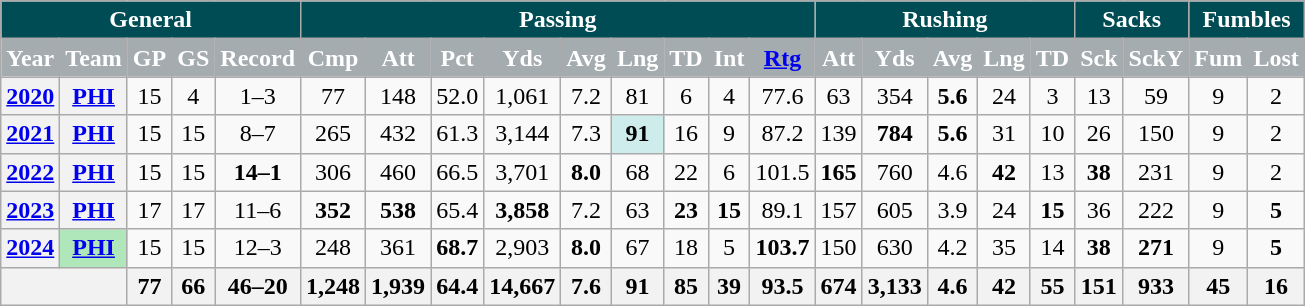<table class="wikitable" style="text-align:center">
<tr style="font-weight:bold;background:#004C54;color:White;">
<td colspan="5">General</td>
<td colspan="9">Passing</td>
<td colspan="5">Rushing</td>
<td colspan="2">Sacks</td>
<td colspan="2">Fumbles</td>
</tr>
<tr style="font-weight:bold;background:#A5ACAF;color:#FFFFFF;">
<td>Year</td>
<td>Team</td>
<td>GP</td>
<td>GS</td>
<td>Record</td>
<td>Cmp</td>
<td>Att</td>
<td>Pct</td>
<td>Yds</td>
<td>Avg</td>
<td>Lng</td>
<td>TD</td>
<td>Int</td>
<td><a href='#'><span>Rtg</span></a></td>
<td>Att</td>
<td>Yds</td>
<td>Avg</td>
<td>Lng</td>
<td>TD</td>
<td>Sck</td>
<td>SckY</td>
<td>Fum</td>
<td>Lost</td>
</tr>
<tr>
<th><a href='#'>2020</a></th>
<th><a href='#'>PHI</a></th>
<td>15</td>
<td>4</td>
<td>1–3</td>
<td>77</td>
<td>148</td>
<td>52.0</td>
<td>1,061</td>
<td>7.2</td>
<td>81</td>
<td>6</td>
<td>4</td>
<td>77.6</td>
<td>63</td>
<td>354</td>
<td><strong>5.6</strong></td>
<td>24</td>
<td>3</td>
<td>13</td>
<td>59</td>
<td>9</td>
<td>2</td>
</tr>
<tr>
<th><a href='#'>2021</a></th>
<th><a href='#'>PHI</a></th>
<td>15</td>
<td>15</td>
<td>8–7</td>
<td>265</td>
<td>432</td>
<td>61.3</td>
<td>3,144</td>
<td>7.3</td>
<td style="background:#cfecec;"><strong>91</strong></td>
<td>16</td>
<td>9</td>
<td>87.2</td>
<td>139</td>
<td><strong>784</strong></td>
<td><strong>5.6</strong></td>
<td>31</td>
<td>10</td>
<td>26</td>
<td>150</td>
<td>9</td>
<td>2</td>
</tr>
<tr>
<th><a href='#'>2022</a></th>
<th><a href='#'>PHI</a></th>
<td>15</td>
<td>15</td>
<td><strong>14–1</strong></td>
<td>306</td>
<td>460</td>
<td>66.5</td>
<td>3,701</td>
<td><strong>8.0</strong></td>
<td>68</td>
<td>22</td>
<td>6</td>
<td>101.5</td>
<td><strong>165</strong></td>
<td>760</td>
<td>4.6</td>
<td><strong>42</strong></td>
<td>13</td>
<td><strong>38</strong></td>
<td>231</td>
<td>9</td>
<td>2</td>
</tr>
<tr>
<th><a href='#'>2023</a></th>
<th><a href='#'>PHI</a></th>
<td>17</td>
<td>17</td>
<td>11–6</td>
<td><strong>352</strong></td>
<td><strong>538</strong></td>
<td>65.4</td>
<td><strong>3,858</strong></td>
<td>7.2</td>
<td>63</td>
<td><strong>23</strong></td>
<td><strong>15</strong></td>
<td>89.1</td>
<td>157</td>
<td>605</td>
<td>3.9</td>
<td>24</td>
<td><strong>15</strong></td>
<td>36</td>
<td>222</td>
<td>9</td>
<td><strong>5</strong></td>
</tr>
<tr>
<th><a href='#'>2024</a></th>
<th style="background:#afe6ba;"><a href='#'>PHI</a></th>
<td>15</td>
<td>15</td>
<td>12–3</td>
<td>248</td>
<td>361</td>
<td><strong>68.7</strong></td>
<td>2,903</td>
<td><strong>8.0</strong></td>
<td>67</td>
<td>18</td>
<td>5</td>
<td><strong>103.7</strong></td>
<td>150</td>
<td>630</td>
<td>4.2</td>
<td>35</td>
<td>14</td>
<td><strong>38</strong></td>
<td><strong>271</strong></td>
<td>9</td>
<td><strong>5</strong></td>
</tr>
<tr>
<th colspan="2"></th>
<th>77</th>
<th>66</th>
<th>46–20</th>
<th>1,248</th>
<th>1,939</th>
<th>64.4</th>
<th>14,667</th>
<th>7.6</th>
<th>91</th>
<th>85</th>
<th>39</th>
<th>93.5</th>
<th>674</th>
<th>3,133</th>
<th>4.6</th>
<th>42</th>
<th>55</th>
<th>151</th>
<th>933</th>
<th>45</th>
<th>16</th>
</tr>
</table>
